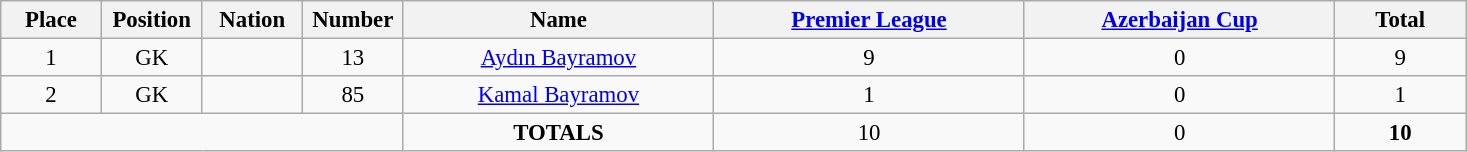<table class="wikitable" style="font-size: 95%; text-align: center;">
<tr>
<th width=60>Place</th>
<th width=60>Position</th>
<th width=60>Nation</th>
<th width=60>Number</th>
<th width=200>Name</th>
<th width=200><a href='#'>Premier League</a></th>
<th width=200><a href='#'>Azerbaijan Cup</a></th>
<th width=80><strong>Total</strong></th>
</tr>
<tr>
<td>1</td>
<td>GK</td>
<td></td>
<td>13</td>
<td><a href='#'>Aydın Bayramov</a></td>
<td>9</td>
<td>0</td>
<td>9</td>
</tr>
<tr>
<td>2</td>
<td>GK</td>
<td></td>
<td>85</td>
<td><a href='#'>Kamal Bayramov</a></td>
<td>1</td>
<td>0</td>
<td>1</td>
</tr>
<tr>
<td colspan="4"></td>
<td><strong>TOTALS</strong></td>
<td>10</td>
<td>0</td>
<td><strong>10</strong></td>
</tr>
</table>
